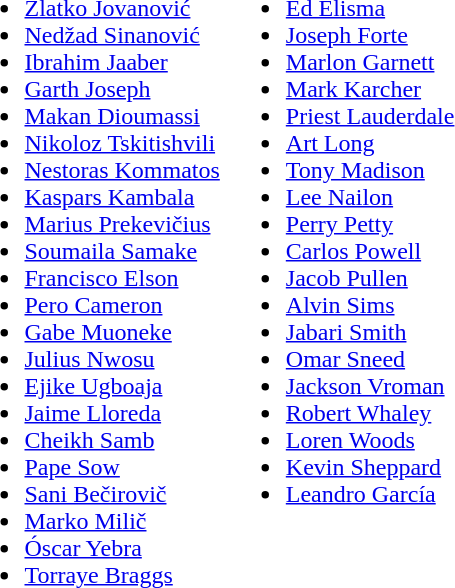<table>
<tr style="vertical-align: top;">
<td><br><ul><li> <a href='#'>Zlatko Jovanović</a></li><li> <a href='#'>Nedžad Sinanović</a></li><li> <a href='#'>Ibrahim Jaaber</a></li><li> <a href='#'>Garth Joseph</a></li><li> <a href='#'>Makan Dioumassi</a></li><li> <a href='#'>Nikoloz Tskitishvili</a></li><li> <a href='#'>Nestoras Kommatos</a></li><li> <a href='#'>Kaspars Kambala</a></li><li> <a href='#'>Marius Prekevičius</a></li><li> <a href='#'>Soumaila Samake</a></li><li> <a href='#'>Francisco Elson</a></li><li> <a href='#'>Pero Cameron</a></li><li> <a href='#'>Gabe Muoneke</a></li><li> <a href='#'>Julius Nwosu</a></li><li> <a href='#'>Ejike Ugboaja</a></li><li> <a href='#'>Jaime Lloreda</a></li><li> <a href='#'>Cheikh Samb</a></li><li> <a href='#'>Pape Sow</a></li><li> <a href='#'>Sani Bečirovič</a></li><li> <a href='#'>Marko Milič</a></li><li> <a href='#'>Óscar Yebra</a></li><li> <a href='#'>Torraye Braggs</a></li></ul></td>
<td><br><ul><li> <a href='#'>Ed Elisma</a></li><li> <a href='#'>Joseph Forte</a></li><li> <a href='#'>Marlon Garnett</a></li><li> <a href='#'>Mark Karcher</a></li><li> <a href='#'>Priest Lauderdale</a></li><li> <a href='#'>Art Long</a></li><li> <a href='#'>Tony Madison</a></li><li> <a href='#'>Lee Nailon</a></li><li> <a href='#'>Perry Petty</a></li><li> <a href='#'>Carlos Powell</a></li><li> <a href='#'>Jacob Pullen</a></li><li> <a href='#'>Alvin Sims</a></li><li> <a href='#'>Jabari Smith</a></li><li> <a href='#'>Omar Sneed</a></li><li> <a href='#'>Jackson Vroman</a></li><li> <a href='#'>Robert Whaley</a></li><li> <a href='#'>Loren Woods</a></li><li> <a href='#'>Kevin Sheppard</a></li><li> <a href='#'>Leandro García</a></li></ul></td>
</tr>
</table>
